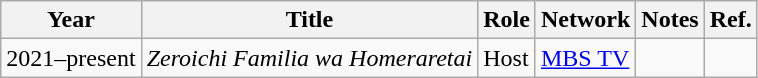<table class="wikitable">
<tr>
<th>Year</th>
<th>Title</th>
<th>Role</th>
<th>Network</th>
<th>Notes</th>
<th>Ref.</th>
</tr>
<tr>
<td>2021–present</td>
<td><em>Zeroichi Familia wa Homeraretai</em></td>
<td>Host</td>
<td><a href='#'>MBS TV</a></td>
<td></td>
<td></td>
</tr>
</table>
